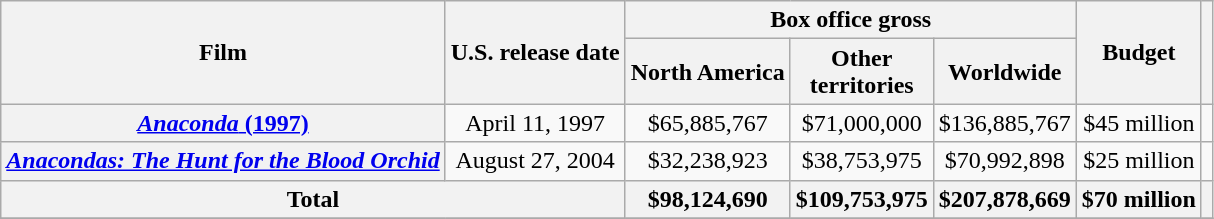<table class="wikitable plainrowheaders" style="text-align:center;">
<tr>
<th rowspan="2">Film</th>
<th rowspan="2">U.S. release date</th>
<th colspan="3">Box office gross</th>
<th rowspan="2">Budget</th>
<th rowspan="2"></th>
</tr>
<tr>
<th>North America</th>
<th>Other<br>territories</th>
<th>Worldwide</th>
</tr>
<tr>
<th scope="row"><a href='#'><em>Anaconda</em> (1997)</a></th>
<td>April 11, 1997</td>
<td>$65,885,767</td>
<td>$71,000,000</td>
<td>$136,885,767</td>
<td>$45 million</td>
<td></td>
</tr>
<tr>
<th scope="row"><em><a href='#'>Anacondas: The Hunt for the Blood Orchid</a></em></th>
<td>August 27, 2004</td>
<td>$32,238,923</td>
<td>$38,753,975</td>
<td>$70,992,898</td>
<td>$25 million</td>
<td></td>
</tr>
<tr>
<th colspan="2" style="text-align:center;">Total</th>
<th>$98,124,690</th>
<th>$109,753,975</th>
<th>$207,878,669</th>
<th>$70 million</th>
<th></th>
</tr>
<tr>
</tr>
</table>
